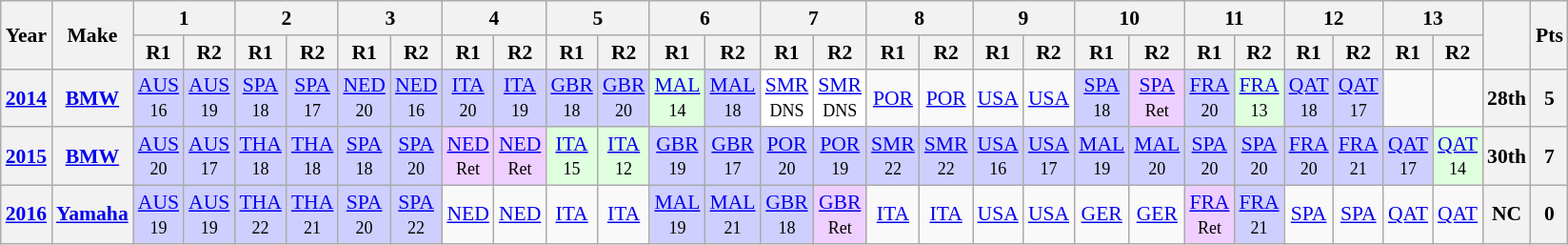<table class="wikitable" style="text-align:center; font-size:90%">
<tr>
<th valign="middle" rowspan=2>Year</th>
<th valign="middle" rowspan=2>Make</th>
<th colspan=2>1</th>
<th colspan=2>2</th>
<th colspan=2>3</th>
<th colspan=2>4</th>
<th colspan=2>5</th>
<th colspan=2>6</th>
<th colspan=2>7</th>
<th colspan=2>8</th>
<th colspan=2>9</th>
<th colspan=2>10</th>
<th colspan=2>11</th>
<th colspan=2>12</th>
<th colspan=2>13</th>
<th rowspan=2></th>
<th rowspan=2>Pts</th>
</tr>
<tr>
<th>R1</th>
<th>R2</th>
<th>R1</th>
<th>R2</th>
<th>R1</th>
<th>R2</th>
<th>R1</th>
<th>R2</th>
<th>R1</th>
<th>R2</th>
<th>R1</th>
<th>R2</th>
<th>R1</th>
<th>R2</th>
<th>R1</th>
<th>R2</th>
<th>R1</th>
<th>R2</th>
<th>R1</th>
<th>R2</th>
<th>R1</th>
<th>R2</th>
<th>R1</th>
<th>R2</th>
<th>R1</th>
<th>R2</th>
</tr>
<tr>
<th><a href='#'>2014</a></th>
<th><a href='#'>BMW</a></th>
<td style="background:#cfcfff;"><a href='#'>AUS</a><br><small>16</small></td>
<td style="background:#cfcfff;"><a href='#'>AUS</a><br><small>19</small></td>
<td style="background:#cfcfff;"><a href='#'>SPA</a><br><small>18</small></td>
<td style="background:#cfcfff;"><a href='#'>SPA</a><br><small>17</small></td>
<td style="background:#cfcfff;"><a href='#'>NED</a><br><small>20</small></td>
<td style="background:#cfcfff;"><a href='#'>NED</a><br><small>16</small></td>
<td style="background:#cfcfff;"><a href='#'>ITA</a><br><small>20</small></td>
<td style="background:#cfcfff;"><a href='#'>ITA</a><br><small>19</small></td>
<td style="background:#cfcfff;"><a href='#'>GBR</a><br><small>18</small></td>
<td style="background:#cfcfff;"><a href='#'>GBR</a><br><small>20</small></td>
<td style="background:#dfffdf;"><a href='#'>MAL</a><br><small>14</small></td>
<td style="background:#cfcfff;"><a href='#'>MAL</a><br><small>18</small></td>
<td style="background:#ffffff;"><a href='#'>SMR</a><br><small>DNS</small></td>
<td style="background:#ffffff;"><a href='#'>SMR</a><br><small>DNS</small></td>
<td><a href='#'>POR</a></td>
<td><a href='#'>POR</a></td>
<td><a href='#'>USA</a></td>
<td><a href='#'>USA</a></td>
<td style="background:#cfcfff;"><a href='#'>SPA</a><br><small>18</small></td>
<td style="background:#efcfff;"><a href='#'>SPA</a><br><small>Ret</small></td>
<td style="background:#cfcfff;"><a href='#'>FRA</a><br><small>20</small></td>
<td style="background:#dfffdf;"><a href='#'>FRA</a><br><small>13</small></td>
<td style="background:#cfcfff;"><a href='#'>QAT</a><br><small>18</small></td>
<td style="background:#cfcfff;"><a href='#'>QAT</a><br><small>17</small></td>
<td></td>
<td></td>
<th>28th</th>
<th>5</th>
</tr>
<tr>
<th><a href='#'>2015</a></th>
<th><a href='#'>BMW</a></th>
<td style="background:#cfcfff;"><a href='#'>AUS</a><br><small>20</small></td>
<td style="background:#cfcfff;"><a href='#'>AUS</a><br><small>17</small></td>
<td style="background:#cfcfff;"><a href='#'>THA</a><br><small>18</small></td>
<td style="background:#cfcfff;"><a href='#'>THA</a><br><small>18</small></td>
<td style="background:#cfcfff;"><a href='#'>SPA</a><br><small>18</small></td>
<td style="background:#cfcfff;"><a href='#'>SPA</a><br><small>20</small></td>
<td style="background:#efcfff;"><a href='#'>NED</a><br><small>Ret</small></td>
<td style="background:#efcfff;"><a href='#'>NED</a><br><small>Ret</small></td>
<td style="background:#dfffdf;"><a href='#'>ITA</a><br><small>15</small></td>
<td style="background:#dfffdf;"><a href='#'>ITA</a><br><small>12</small></td>
<td style="background:#cfcfff;"><a href='#'>GBR</a><br><small>19</small></td>
<td style="background:#cfcfff;"><a href='#'>GBR</a><br><small>17</small></td>
<td style="background:#cfcfff;"><a href='#'>POR</a><br><small>20</small></td>
<td style="background:#cfcfff;"><a href='#'>POR</a><br><small>19</small></td>
<td style="background:#cfcfff;"><a href='#'>SMR</a><br><small>22</small></td>
<td style="background:#cfcfff;"><a href='#'>SMR</a><br><small>22</small></td>
<td style="background:#cfcfff;"><a href='#'>USA</a><br><small>16</small></td>
<td style="background:#cfcfff;"><a href='#'>USA</a><br><small>17</small></td>
<td style="background:#cfcfff;"><a href='#'>MAL</a><br><small>19</small></td>
<td style="background:#cfcfff;"><a href='#'>MAL</a><br><small>20</small></td>
<td style="background:#cfcfff;"><a href='#'>SPA</a><br><small>20</small></td>
<td style="background:#cfcfff;"><a href='#'>SPA</a><br><small>20</small></td>
<td style="background:#cfcfff;"><a href='#'>FRA</a><br><small>20</small></td>
<td style="background:#cfcfff;"><a href='#'>FRA</a><br><small>21</small></td>
<td style="background:#cfcfff;"><a href='#'>QAT</a><br><small>17</small></td>
<td style="background:#dfffdf;"><a href='#'>QAT</a><br><small>14</small></td>
<th>30th</th>
<th>7</th>
</tr>
<tr>
<th><a href='#'>2016</a></th>
<th><a href='#'>Yamaha</a></th>
<td style="background:#cfcfff;"><a href='#'>AUS</a><br><small>19</small></td>
<td style="background:#cfcfff;"><a href='#'>AUS</a><br><small>19</small></td>
<td style="background:#cfcfff;"><a href='#'>THA</a><br><small>22</small></td>
<td style="background:#cfcfff;"><a href='#'>THA</a><br><small>21</small></td>
<td style="background:#cfcfff;"><a href='#'>SPA</a><br><small>20</small></td>
<td style="background:#cfcfff;"><a href='#'>SPA</a><br><small>22</small></td>
<td><a href='#'>NED</a></td>
<td><a href='#'>NED</a></td>
<td><a href='#'>ITA</a></td>
<td><a href='#'>ITA</a></td>
<td style="background:#cfcfff;"><a href='#'>MAL</a><br><small>19</small></td>
<td style="background:#cfcfff;"><a href='#'>MAL</a><br><small>21</small></td>
<td style="background:#cfcfff;"><a href='#'>GBR</a><br><small>18</small></td>
<td style="background:#efcfff;"><a href='#'>GBR</a><br><small>Ret</small></td>
<td><a href='#'>ITA</a></td>
<td><a href='#'>ITA</a></td>
<td><a href='#'>USA</a></td>
<td><a href='#'>USA</a></td>
<td><a href='#'>GER</a></td>
<td><a href='#'>GER</a></td>
<td style="background:#efcfff;"><a href='#'>FRA</a><br><small>Ret</small></td>
<td style="background:#cfcfff;"><a href='#'>FRA</a><br><small>21</small></td>
<td><a href='#'>SPA</a></td>
<td><a href='#'>SPA</a></td>
<td><a href='#'>QAT</a></td>
<td><a href='#'>QAT</a></td>
<th>NC</th>
<th>0</th>
</tr>
</table>
